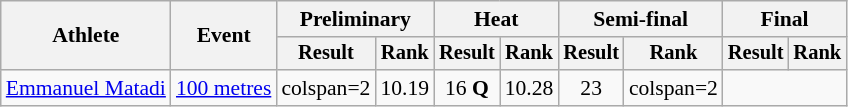<table class="wikitable" style="font-size:90%">
<tr>
<th rowspan="2">Athlete</th>
<th rowspan="2">Event</th>
<th colspan="2">Preliminary</th>
<th colspan="2">Heat</th>
<th colspan="2">Semi-final</th>
<th colspan="2">Final</th>
</tr>
<tr style="font-size:95%">
<th>Result</th>
<th>Rank</th>
<th>Result</th>
<th>Rank</th>
<th>Result</th>
<th>Rank</th>
<th>Result</th>
<th>Rank</th>
</tr>
<tr style=text-align:center>
<td style=text-align:left><a href='#'>Emmanuel Matadi</a></td>
<td style=text-align:left><a href='#'>100 metres</a></td>
<td>colspan=2</td>
<td>10.19</td>
<td>16 <strong>Q</strong></td>
<td>10.28</td>
<td>23</td>
<td>colspan=2</td>
</tr>
</table>
